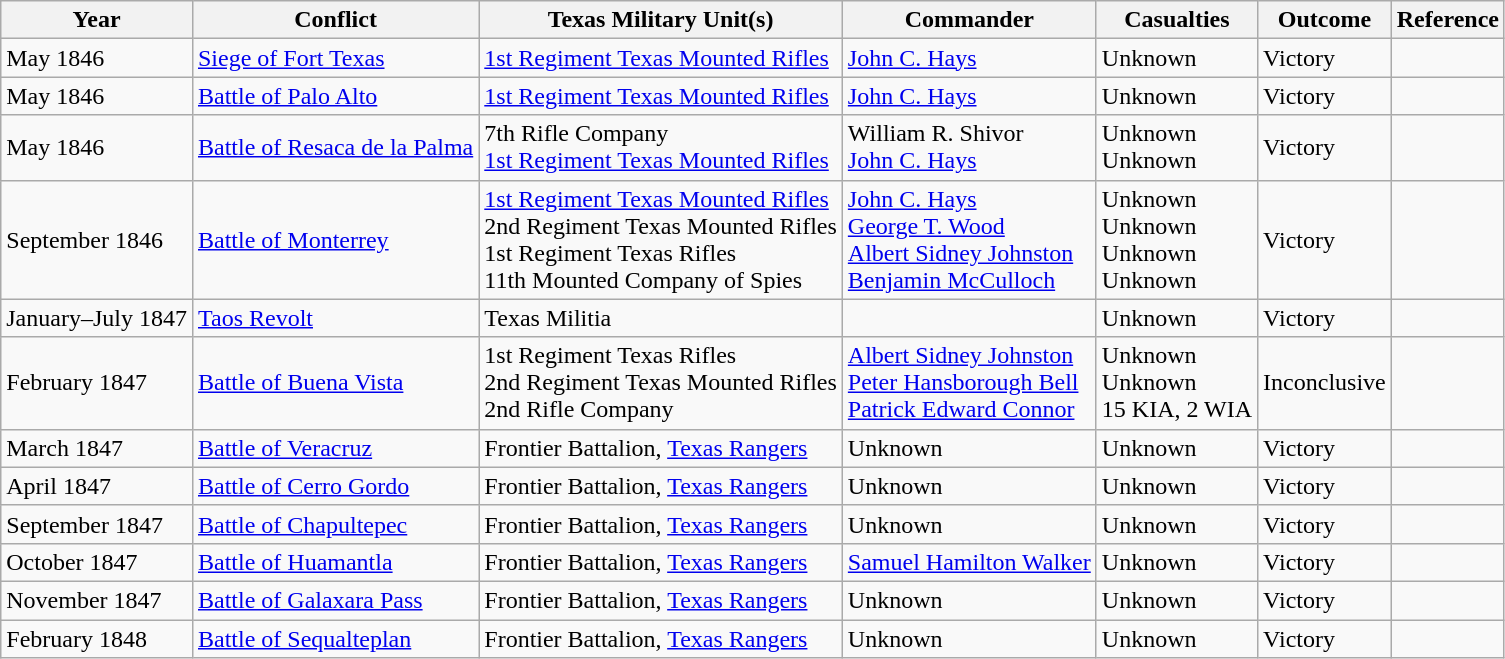<table class="wikitable">
<tr>
<th>Year</th>
<th>Conflict</th>
<th>Texas Military Unit(s)</th>
<th>Commander</th>
<th>Casualties</th>
<th>Outcome</th>
<th>Reference</th>
</tr>
<tr>
<td>May 1846</td>
<td><a href='#'>Siege of Fort Texas</a></td>
<td><a href='#'>1st Regiment Texas Mounted Rifles</a></td>
<td><a href='#'>John C. Hays</a></td>
<td>Unknown</td>
<td>Victory</td>
<td></td>
</tr>
<tr>
<td>May 1846</td>
<td><a href='#'>Battle of Palo Alto</a></td>
<td><a href='#'>1st Regiment Texas Mounted Rifles</a></td>
<td><a href='#'>John C. Hays</a></td>
<td>Unknown</td>
<td>Victory</td>
<td></td>
</tr>
<tr>
<td>May 1846</td>
<td><a href='#'>Battle of Resaca de la Palma</a></td>
<td>7th Rifle Company<br><a href='#'>1st Regiment Texas Mounted Rifles</a></td>
<td>William R. Shivor<br><a href='#'>John C. Hays</a></td>
<td>Unknown<br>Unknown</td>
<td>Victory</td>
<td></td>
</tr>
<tr>
<td>September 1846</td>
<td><a href='#'>Battle of Monterrey</a></td>
<td><a href='#'>1st Regiment Texas Mounted Rifles</a><br>2nd Regiment Texas Mounted Rifles<br>1st Regiment Texas Rifles<br>11th Mounted Company of Spies</td>
<td><a href='#'>John C. Hays</a><br><a href='#'>George T. Wood</a><br><a href='#'>Albert Sidney Johnston</a><br><a href='#'>Benjamin McCulloch</a></td>
<td>Unknown<br>Unknown<br>Unknown<br>Unknown</td>
<td>Victory</td>
<td></td>
</tr>
<tr>
<td>January–July 1847</td>
<td><a href='#'>Taos Revolt</a></td>
<td>Texas Militia</td>
<td></td>
<td>Unknown</td>
<td>Victory</td>
<td></td>
</tr>
<tr>
<td>February 1847</td>
<td><a href='#'>Battle of Buena Vista</a></td>
<td>1st Regiment Texas Rifles<br>2nd Regiment Texas Mounted Rifles<br>2nd Rifle Company</td>
<td><a href='#'>Albert Sidney Johnston</a><br><a href='#'>Peter Hansborough Bell</a><br><a href='#'>Patrick Edward Connor</a></td>
<td>Unknown<br>Unknown<br>15 KIA, 2 WIA</td>
<td>Inconclusive</td>
<td></td>
</tr>
<tr>
<td>March 1847</td>
<td><a href='#'>Battle of Veracruz</a></td>
<td>Frontier Battalion, <a href='#'>Texas Rangers</a></td>
<td>Unknown</td>
<td>Unknown</td>
<td>Victory</td>
<td></td>
</tr>
<tr>
<td>April 1847</td>
<td><a href='#'>Battle of Cerro Gordo</a></td>
<td>Frontier Battalion, <a href='#'>Texas Rangers</a></td>
<td>Unknown</td>
<td>Unknown</td>
<td>Victory</td>
<td></td>
</tr>
<tr>
<td>September 1847</td>
<td><a href='#'>Battle of Chapultepec</a></td>
<td>Frontier Battalion, <a href='#'>Texas Rangers</a></td>
<td>Unknown</td>
<td>Unknown</td>
<td>Victory</td>
<td></td>
</tr>
<tr>
<td>October 1847</td>
<td><a href='#'>Battle of Huamantla</a></td>
<td>Frontier Battalion, <a href='#'>Texas Rangers</a></td>
<td><a href='#'>Samuel Hamilton Walker</a></td>
<td>Unknown</td>
<td>Victory</td>
<td></td>
</tr>
<tr>
<td>November 1847</td>
<td><a href='#'>Battle of Galaxara Pass</a></td>
<td>Frontier Battalion, <a href='#'>Texas Rangers</a></td>
<td>Unknown</td>
<td>Unknown</td>
<td>Victory</td>
<td></td>
</tr>
<tr>
<td>February 1848</td>
<td><a href='#'>Battle of Sequalteplan</a></td>
<td>Frontier Battalion, <a href='#'>Texas Rangers</a></td>
<td>Unknown</td>
<td>Unknown</td>
<td>Victory</td>
<td></td>
</tr>
</table>
